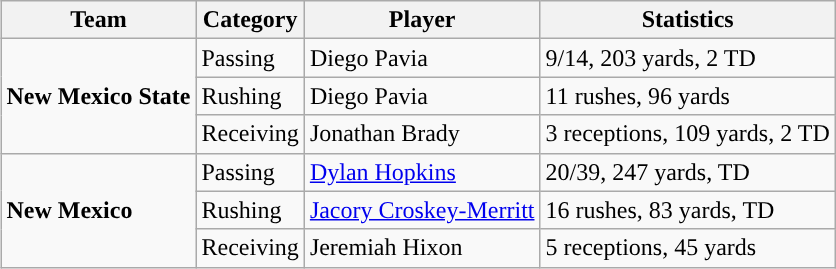<table class="wikitable" style="float: right;">
<tr>
<th>Team</th>
<th>Category</th>
<th>Player</th>
<th>Statistics</th>
</tr>
<tr>
<td rowspan=3><strong>New Mexico State</strong></td>
<td>Passing</td>
<td>Diego Pavia</td>
<td>9/14, 203 yards, 2 TD</td>
</tr>
<tr>
<td>Rushing</td>
<td>Diego Pavia</td>
<td>11 rushes, 96 yards</td>
</tr>
<tr>
<td>Receiving</td>
<td>Jonathan Brady</td>
<td>3 receptions, 109 yards, 2 TD</td>
</tr>
<tr>
<td rowspan=3><strong>New Mexico</strong></td>
<td>Passing</td>
<td><a href='#'>Dylan Hopkins</a></td>
<td>20/39, 247 yards, TD</td>
</tr>
<tr>
<td>Rushing</td>
<td><a href='#'>Jacory Croskey-Merritt</a></td>
<td>16 rushes, 83 yards, TD</td>
</tr>
<tr>
<td>Receiving</td>
<td>Jeremiah Hixon</td>
<td>5 receptions, 45 yards</td>
</tr>
</table>
